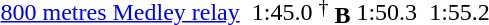<table>
<tr>
<td><a href='#'>800 metres Medley relay</a></td>
<td></td>
<td>1:45.0</td>
<td><sup>†</sup> <strong>B</strong></td>
<td>1:50.3</td>
<td></td>
<td>1:55.2</td>
</tr>
</table>
